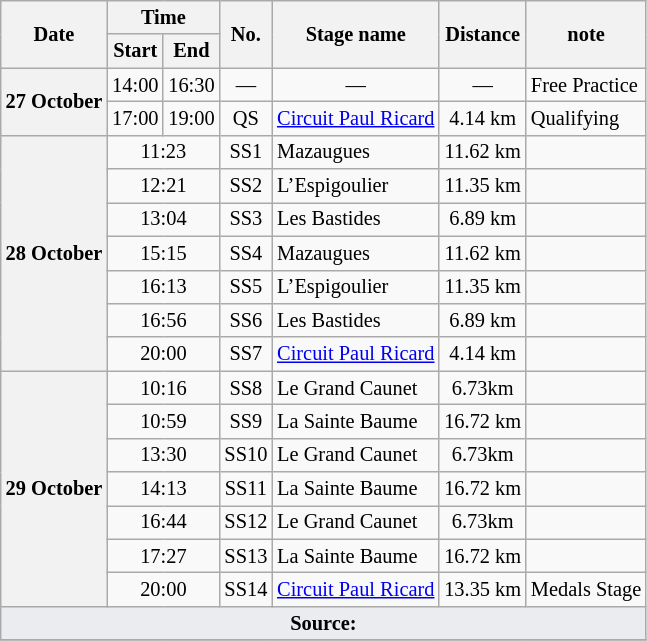<table class="wikitable" style="font-size: 85%;">
<tr>
<th rowspan="2">Date</th>
<th colspan="2">Time</th>
<th rowspan="2">No.</th>
<th rowspan="2">Stage name</th>
<th rowspan="2">Distance</th>
<th rowspan="2">note</th>
</tr>
<tr>
<th>Start</th>
<th>End</th>
</tr>
<tr>
<th rowspan="2">27 October</th>
<td align="center">14:00</td>
<td align="center">16:30</td>
<td align="center">—</td>
<td align="center">—</td>
<td align="center">—</td>
<td>Free Practice</td>
</tr>
<tr>
<td align="center">17:00</td>
<td align="center">19:00</td>
<td align="center">QS</td>
<td align="center"><a href='#'>Circuit Paul Ricard</a></td>
<td align="center">4.14 km</td>
<td>Qualifying</td>
</tr>
<tr>
<th rowspan="7">28 October</th>
<td colspan="2" align="center">11:23</td>
<td align="center">SS1</td>
<td>Mazaugues</td>
<td align="center">11.62 km</td>
<td></td>
</tr>
<tr>
<td colspan="2" align="center">12:21</td>
<td align="center">SS2</td>
<td>L’Espigoulier</td>
<td align="center">11.35 km</td>
<td></td>
</tr>
<tr>
<td colspan="2" align="center">13:04</td>
<td align="center">SS3</td>
<td>Les Bastides</td>
<td align="center">6.89 km</td>
<td></td>
</tr>
<tr>
<td colspan="2" align="center">15:15</td>
<td align="center">SS4</td>
<td>Mazaugues</td>
<td align="center">11.62 km</td>
<td></td>
</tr>
<tr>
<td colspan="2" align="center">16:13</td>
<td align="center">SS5</td>
<td>L’Espigoulier</td>
<td align="center">11.35 km</td>
<td></td>
</tr>
<tr>
<td colspan="2" align="center">16:56</td>
<td align="center">SS6</td>
<td>Les Bastides</td>
<td align="center">6.89 km</td>
<td></td>
</tr>
<tr>
<td colspan="2" align="center">20:00</td>
<td align="center">SS7</td>
<td><a href='#'>Circuit Paul Ricard</a></td>
<td align="center">4.14 km</td>
<td></td>
</tr>
<tr>
<th rowspan="7">29 October</th>
<td colspan="2" align="center">10:16</td>
<td align="center">SS8</td>
<td>Le Grand Caunet</td>
<td align="center">6.73km</td>
<td></td>
</tr>
<tr>
<td colspan="2" align="center">10:59</td>
<td align="center">SS9</td>
<td>La Sainte Baume</td>
<td align="center">16.72 km</td>
<td></td>
</tr>
<tr>
<td colspan="2" align="center">13:30</td>
<td align="center">SS10</td>
<td>Le Grand Caunet</td>
<td align="center">6.73km</td>
<td></td>
</tr>
<tr>
<td colspan="2" align="center">14:13</td>
<td align="center">SS11</td>
<td>La Sainte Baume</td>
<td align="center">16.72 km</td>
<td></td>
</tr>
<tr>
<td colspan="2" align="center">16:44</td>
<td align="center">SS12</td>
<td>Le Grand Caunet</td>
<td align="center">6.73km</td>
<td></td>
</tr>
<tr>
<td colspan="2" align="center">17:27</td>
<td align="center">SS13</td>
<td>La Sainte Baume</td>
<td align="center">16.72 km</td>
<td></td>
</tr>
<tr>
<td colspan="2" align="center">20:00</td>
<td align="center">SS14</td>
<td><a href='#'>Circuit Paul Ricard</a></td>
<td align="center">13.35 km</td>
<td>Medals Stage</td>
</tr>
<tr>
<td style="background-color:#EAECF0; text-align:center" colspan="7"><strong>Source:</strong></td>
</tr>
<tr>
</tr>
</table>
